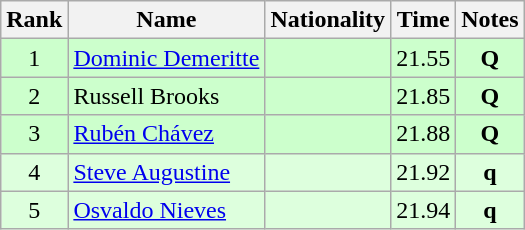<table class="wikitable sortable" style="text-align:center">
<tr>
<th>Rank</th>
<th>Name</th>
<th>Nationality</th>
<th>Time</th>
<th>Notes</th>
</tr>
<tr bgcolor=ccffcc>
<td align=center>1</td>
<td align=left><a href='#'>Dominic Demeritte</a></td>
<td align=left></td>
<td>21.55</td>
<td><strong>Q</strong></td>
</tr>
<tr bgcolor=ccffcc>
<td align=center>2</td>
<td align=left>Russell Brooks</td>
<td align=left></td>
<td>21.85</td>
<td><strong>Q</strong></td>
</tr>
<tr bgcolor=ccffcc>
<td align=center>3</td>
<td align=left><a href='#'>Rubén Chávez</a></td>
<td align=left></td>
<td>21.88</td>
<td><strong>Q</strong></td>
</tr>
<tr bgcolor=ddffdd>
<td align=center>4</td>
<td align=left><a href='#'>Steve Augustine</a></td>
<td align=left></td>
<td>21.92</td>
<td><strong>q</strong></td>
</tr>
<tr bgcolor=ddffdd>
<td align=center>5</td>
<td align=left><a href='#'>Osvaldo Nieves</a></td>
<td align=left></td>
<td>21.94</td>
<td><strong>q</strong></td>
</tr>
</table>
